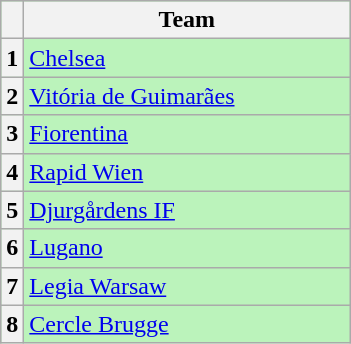<table class="wikitable" style="white-space:nowrap; background-color:#BBF3BB">
<tr>
<th></th>
<th style="width:210px">Team</th>
</tr>
<tr>
<th>1</th>
<td> <a href='#'>Chelsea</a></td>
</tr>
<tr>
<th>2</th>
<td> <a href='#'>Vitória de Guimarães</a></td>
</tr>
<tr>
<th>3</th>
<td> <a href='#'>Fiorentina</a></td>
</tr>
<tr>
<th>4</th>
<td> <a href='#'>Rapid Wien</a></td>
</tr>
<tr>
<th>5</th>
<td> <a href='#'>Djurgårdens IF</a></td>
</tr>
<tr>
<th>6</th>
<td> <a href='#'>Lugano</a></td>
</tr>
<tr>
<th>7</th>
<td> <a href='#'>Legia Warsaw</a></td>
</tr>
<tr>
<th>8</th>
<td> <a href='#'>Cercle Brugge</a></td>
</tr>
</table>
